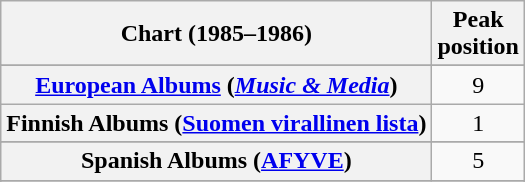<table class="wikitable sortable plainrowheaders" style="text-align:center">
<tr>
<th scope="col">Chart (1985–1986)</th>
<th scope="col">Peak<br>position</th>
</tr>
<tr>
</tr>
<tr>
</tr>
<tr>
<th scope="row"><a href='#'>European Albums</a> (<em><a href='#'>Music & Media</a></em>)</th>
<td>9</td>
</tr>
<tr>
<th scope="row">Finnish Albums (<a href='#'>Suomen virallinen lista</a>)</th>
<td>1</td>
</tr>
<tr>
</tr>
<tr>
</tr>
<tr>
<th scope="row">Spanish Albums (<a href='#'>AFYVE</a>)</th>
<td>5</td>
</tr>
<tr>
</tr>
<tr>
</tr>
</table>
